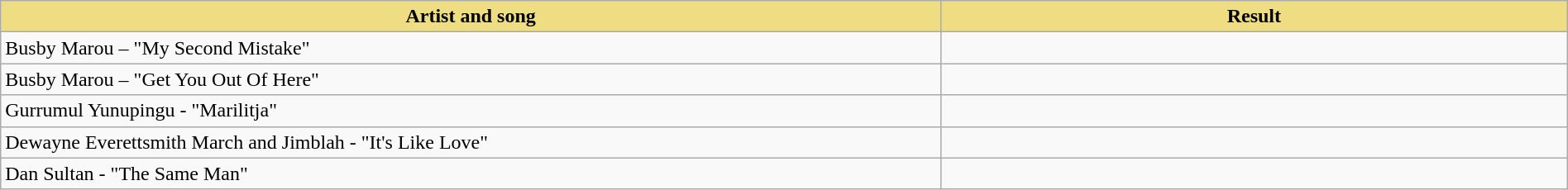<table class="wikitable" width=100%>
<tr>
<th style="width:15%;background:#EEDD82;">Artist and song</th>
<th style="width:10%;background:#EEDD82;">Result</th>
</tr>
<tr>
<td>Busby Marou – "My Second Mistake"</td>
<td></td>
</tr>
<tr>
<td>Busby Marou – "Get You Out Of Here"</td>
<td></td>
</tr>
<tr>
<td>Gurrumul Yunupingu - "Marilitja"</td>
<td></td>
</tr>
<tr>
<td>Dewayne Everettsmith March and Jimblah - "It's Like Love"</td>
<td></td>
</tr>
<tr>
<td>Dan Sultan - "The Same Man"</td>
<td></td>
</tr>
</table>
